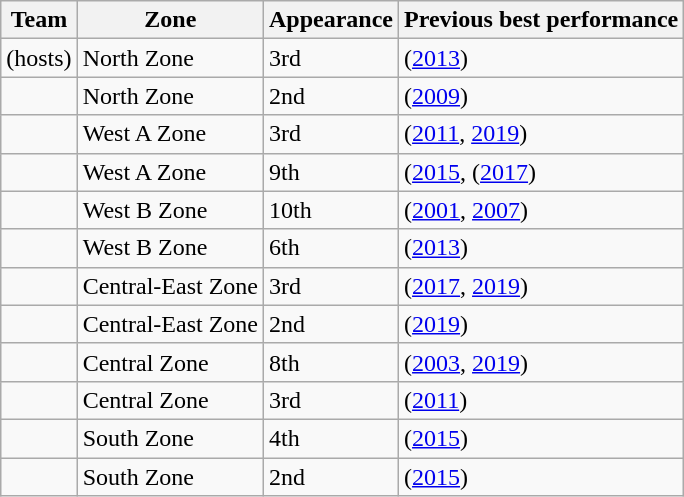<table class="wikitable sortable" style="text-align: left;">
<tr>
<th>Team</th>
<th>Zone</th>
<th data-sort-type="number">Appearance</th>
<th>Previous best performance</th>
</tr>
<tr>
<td> (hosts)</td>
<td>North Zone</td>
<td>3rd</td>
<td> (<a href='#'>2013</a>)</td>
</tr>
<tr>
<td></td>
<td>North Zone</td>
<td>2nd</td>
<td> (<a href='#'>2009</a>)</td>
</tr>
<tr>
<td></td>
<td>West A Zone</td>
<td>3rd</td>
<td> (<a href='#'>2011</a>, <a href='#'>2019</a>)</td>
</tr>
<tr>
<td></td>
<td>West A Zone</td>
<td>9th</td>
<td> (<a href='#'>2015</a>, (<a href='#'>2017</a>)</td>
</tr>
<tr>
<td></td>
<td>West B Zone</td>
<td>10th</td>
<td> (<a href='#'>2001</a>, <a href='#'>2007</a>)</td>
</tr>
<tr>
<td></td>
<td>West B Zone</td>
<td>6th</td>
<td> (<a href='#'>2013</a>)</td>
</tr>
<tr>
<td></td>
<td>Central-East Zone</td>
<td>3rd</td>
<td> (<a href='#'>2017</a>, <a href='#'>2019</a>)</td>
</tr>
<tr>
<td></td>
<td>Central-East Zone</td>
<td>2nd</td>
<td> (<a href='#'>2019</a>)</td>
</tr>
<tr>
<td></td>
<td>Central Zone</td>
<td>8th</td>
<td> (<a href='#'>2003</a>, <a href='#'>2019</a>)</td>
</tr>
<tr>
<td></td>
<td>Central Zone</td>
<td>3rd</td>
<td> (<a href='#'>2011</a>)</td>
</tr>
<tr>
<td></td>
<td>South Zone</td>
<td>4th</td>
<td> (<a href='#'>2015</a>)</td>
</tr>
<tr>
<td></td>
<td>South Zone</td>
<td>2nd</td>
<td> (<a href='#'>2015</a>)</td>
</tr>
</table>
